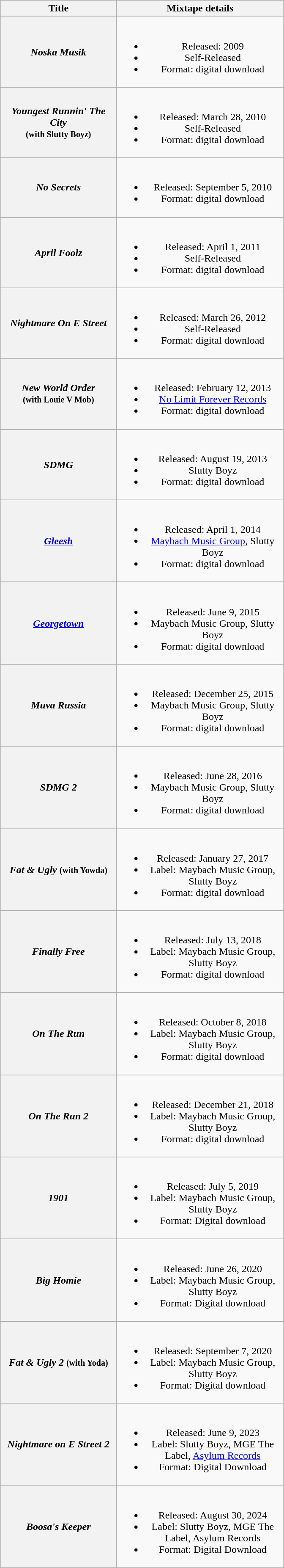<table class="wikitable plainrowheaders" style="text-align:center;">
<tr>
<th scope="col" style="width:11em;">Title</th>
<th scope="col" style="width:16em;">Mixtape details</th>
</tr>
<tr>
<th scope="row"><em>Noska Musik</em><br></th>
<td><br><ul><li>Released: 2009</li><li> Self-Released</li><li>Format: digital download</li></ul></td>
</tr>
<tr>
<th scope="row"><em>Youngest Runnin' The City</em><br><small>(with Slutty Boyz)</small></th>
<td><br><ul><li>Released: March 28, 2010</li><li> Self-Released</li><li>Format: digital download</li></ul></td>
</tr>
<tr>
<th scope="row"><em>No Secrets</em></th>
<td><br><ul><li>Released: September 5, 2010</li><li>Format: digital download</li></ul></td>
</tr>
<tr>
<th scope="row"><em>April Foolz</em></th>
<td><br><ul><li>Released: April 1, 2011</li><li> Self-Released</li><li>Format: digital download</li></ul></td>
</tr>
<tr>
<th scope="row"><em>Nightmare On E Street</em></th>
<td><br><ul><li>Released: March 26, 2012</li><li> Self-Released</li><li>Format: digital download</li></ul></td>
</tr>
<tr>
<th scope="row"><em>New World Order</em><br><small>(with Louie V Mob)</small></th>
<td><br><ul><li>Released: February 12, 2013</li><li> <a href='#'>No Limit Forever Records</a></li><li>Format: digital download</li></ul></td>
</tr>
<tr>
<th scope="row"><em>SDMG</em></th>
<td><br><ul><li>Released: August 19, 2013</li><li> Slutty Boyz</li><li>Format: digital download</li></ul></td>
</tr>
<tr>
<th scope="row"><em><a href='#'>Gleesh</a></em></th>
<td><br><ul><li>Released: April 1, 2014</li><li> <a href='#'>Maybach Music Group</a>, Slutty Boyz</li><li>Format: digital download</li></ul></td>
</tr>
<tr>
<th scope="row"><em><a href='#'>Georgetown</a></em></th>
<td><br><ul><li>Released: June 9, 2015</li><li> Maybach Music Group, Slutty Boyz</li><li>Format: digital download</li></ul></td>
</tr>
<tr>
<th scope="row"><em>Muva Russia</em></th>
<td><br><ul><li>Released: December 25, 2015</li><li> Maybach Music Group, Slutty Boyz</li><li>Format: digital download</li></ul></td>
</tr>
<tr>
<th scope="row"><em>SDMG 2</em></th>
<td><br><ul><li>Released: June 28, 2016</li><li> Maybach Music Group, Slutty Boyz</li><li>Format: digital download</li></ul></td>
</tr>
<tr>
<th scope="row"><em>Fat & Ugly</em> <small>(with Yowda)</small></th>
<td><br><ul><li>Released: January 27, 2017</li><li>Label: Maybach Music Group, Slutty Boyz</li><li>Format: digital download</li></ul></td>
</tr>
<tr>
<th scope="row"><em>Finally Free</em></th>
<td><br><ul><li>Released: July 13, 2018</li><li>Label: Maybach Music Group, Slutty Boyz</li><li>Format: digital download</li></ul></td>
</tr>
<tr>
<th scope="row"><em>On The Run</em></th>
<td><br><ul><li>Released: October 8, 2018</li><li>Label: Maybach Music Group, Slutty Boyz</li><li>Format: digital download</li></ul></td>
</tr>
<tr>
<th scope="row"><em>On The Run 2</em></th>
<td><br><ul><li>Released: December 21, 2018</li><li>Label: Maybach Music Group, Slutty Boyz</li><li>Format: digital download</li></ul></td>
</tr>
<tr>
<th scope="row"><em>1901</em></th>
<td><br><ul><li>Released: July 5, 2019</li><li>Label: Maybach Music Group, Slutty Boyz</li><li>Format: Digital download</li></ul></td>
</tr>
<tr>
<th scope="row"><em>Big Homie</em></th>
<td><br><ul><li>Released: June 26, 2020</li><li>Label: Maybach Music Group, Slutty Boyz</li><li>Format: Digital download</li></ul></td>
</tr>
<tr>
<th scope="row"><em>Fat & Ugly 2</em> <small>(with Yoda)</small></th>
<td><br><ul><li>Released: September 7, 2020</li><li>Label: Maybach Music Group, Slutty Boyz</li><li>Format: Digital download</li></ul></td>
</tr>
<tr>
<th scope="row"><em>Nightmare on E Street 2</em></th>
<td><br><ul><li>Released: June 9, 2023</li><li>Label: Slutty Boyz, MGE The Label, <a href='#'>Asylum Records</a></li><li>Format: Digital Download</li></ul></td>
</tr>
<tr>
<th scope="row"><em>Boosa's Keeper</em></th>
<td><br><ul><li>Released: August 30, 2024</li><li>Label: Slutty Boyz, MGE The Label, Asylum Records</li><li>Format: Digital Download</li></ul></td>
</tr>
</table>
